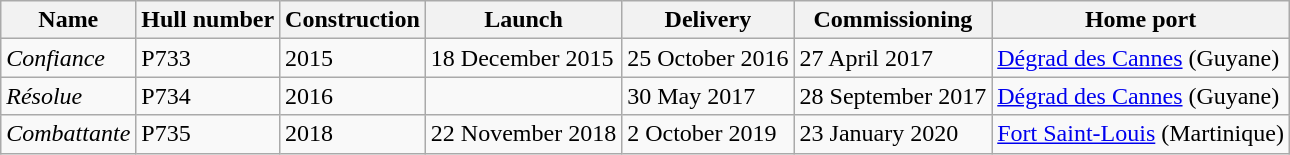<table class="wikitable">
<tr>
<th scope="col">Name</th>
<th scope="col">Hull number</th>
<th scope="col">Construction</th>
<th scope="col">Launch</th>
<th scope="col">Delivery</th>
<th scope="col">Commissioning</th>
<th scope="col">Home port</th>
</tr>
<tr>
<td scope="row"><em>Confiance</em></td>
<td>P733</td>
<td>2015</td>
<td>18 December 2015</td>
<td>25 October 2016</td>
<td>27 April 2017</td>
<td><a href='#'>Dégrad des Cannes</a> (Guyane)</td>
</tr>
<tr>
<td scope="row"><em>Résolue</em></td>
<td>P734</td>
<td>2016</td>
<td></td>
<td>30 May 2017</td>
<td>28 September 2017</td>
<td><a href='#'>Dégrad des Cannes</a> (Guyane)</td>
</tr>
<tr>
<td scope="row"><em>Combattante</em></td>
<td>P735</td>
<td>2018</td>
<td>22 November 2018</td>
<td>2 October 2019</td>
<td>23 January 2020</td>
<td><a href='#'>Fort Saint-Louis</a> (Martinique)</td>
</tr>
</table>
